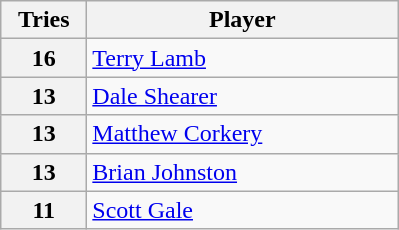<table class="wikitable" style="text-align:left;">
<tr>
<th width=50>Tries</th>
<th width=200>Player</th>
</tr>
<tr>
<th>16</th>
<td> <a href='#'>Terry Lamb</a></td>
</tr>
<tr>
<th>13</th>
<td> <a href='#'>Dale Shearer</a></td>
</tr>
<tr>
<th>13</th>
<td> <a href='#'>Matthew Corkery</a></td>
</tr>
<tr>
<th>13</th>
<td> <a href='#'>Brian Johnston</a></td>
</tr>
<tr>
<th>11</th>
<td> <a href='#'>Scott Gale</a></td>
</tr>
</table>
